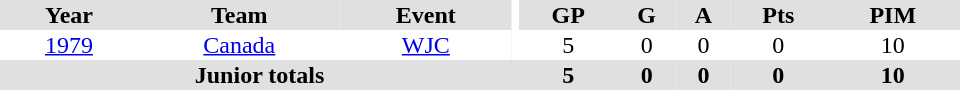<table border="0" cellpadding="1" cellspacing="0" ID="Table3" style="text-align:center; width:40em">
<tr bgcolor="#e0e0e0">
<th>Year</th>
<th>Team</th>
<th>Event</th>
<th rowspan="102" bgcolor="#ffffff"></th>
<th>GP</th>
<th>G</th>
<th>A</th>
<th>Pts</th>
<th>PIM</th>
</tr>
<tr>
<td><a href='#'>1979</a></td>
<td><a href='#'>Canada</a></td>
<td><a href='#'>WJC</a></td>
<td>5</td>
<td>0</td>
<td>0</td>
<td>0</td>
<td>10</td>
</tr>
<tr bgcolor="#e0e0e0">
<th colspan="4">Junior totals</th>
<th>5</th>
<th>0</th>
<th>0</th>
<th>0</th>
<th>10</th>
</tr>
</table>
